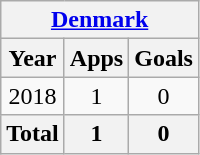<table class="wikitable" style="text-align:center">
<tr>
<th colspan=3><a href='#'>Denmark</a></th>
</tr>
<tr>
<th>Year</th>
<th>Apps</th>
<th>Goals</th>
</tr>
<tr>
<td>2018</td>
<td>1</td>
<td>0</td>
</tr>
<tr>
<th>Total</th>
<th>1</th>
<th>0</th>
</tr>
</table>
